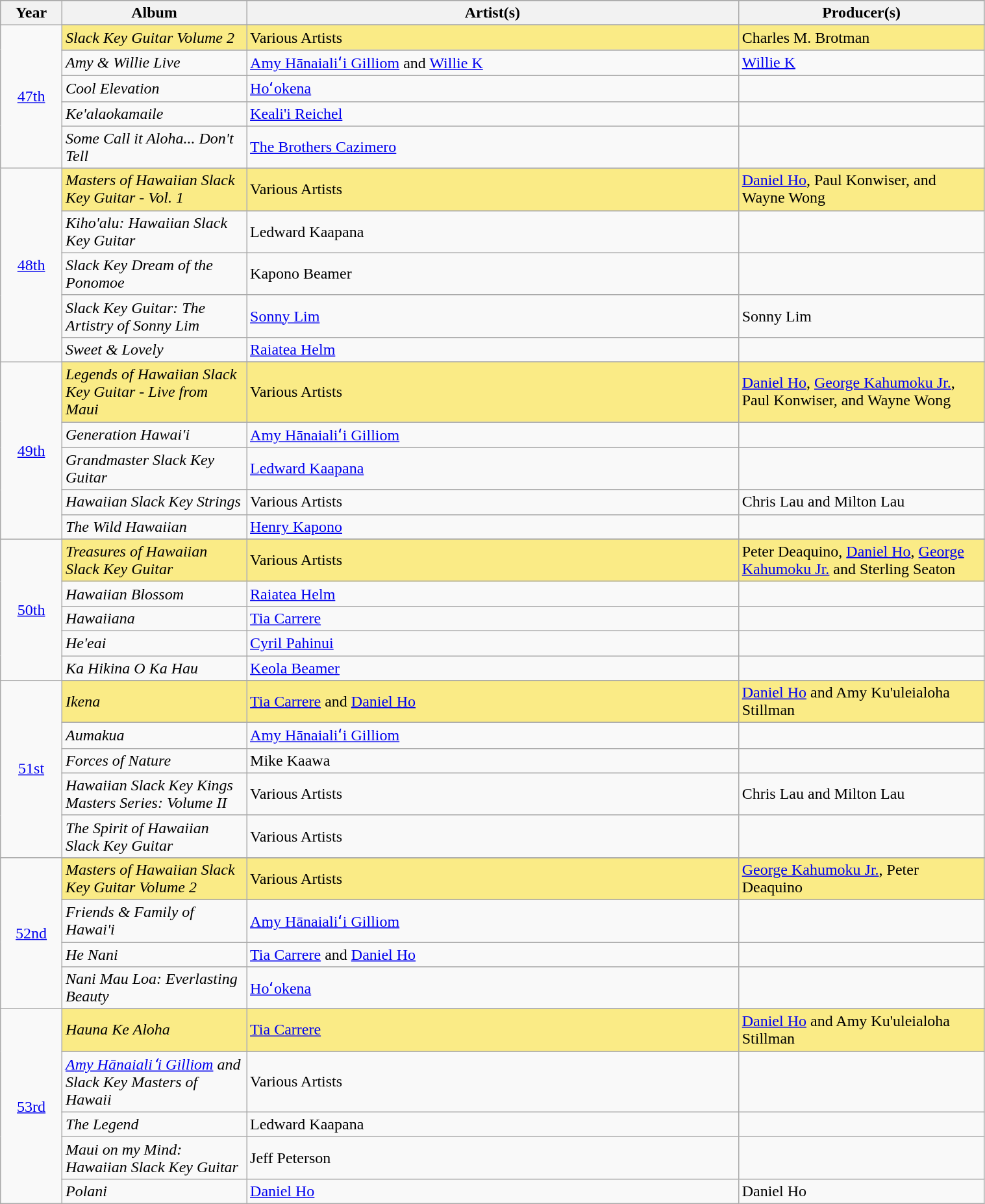<table class="wikitable" style="width:80%">
<tr bgcolor="#bebebe">
</tr>
<tr bgcolor="#bebebe">
<th width="5%">Year</th>
<th width="15%">Album</th>
<th width="40%">Artist(s)</th>
<th width="20%">Producer(s)</th>
</tr>
<tr>
<td rowspan="6" style="text-align:center;"><a href='#'>47th</a></td>
</tr>
<tr style="background:#FAEB86;">
<td><em>Slack Key Guitar Volume 2</em></td>
<td>Various Artists</td>
<td>Charles M. Brotman</td>
</tr>
<tr>
<td><em>Amy & Willie Live</em></td>
<td><a href='#'>Amy Hānaialiʻi Gilliom</a> and <a href='#'>Willie K</a></td>
<td><a href='#'>Willie K</a></td>
</tr>
<tr>
<td><em>Cool Elevation</em></td>
<td><a href='#'>Hoʻokena</a></td>
<td></td>
</tr>
<tr>
<td><em>Ke'alaokamaile</em></td>
<td><a href='#'>Keali'i Reichel</a></td>
<td></td>
</tr>
<tr>
<td><em>Some Call it Aloha... Don't Tell</em></td>
<td><a href='#'>The Brothers Cazimero</a></td>
<td></td>
</tr>
<tr>
<td rowspan="6" style="text-align:center;"><a href='#'>48th</a></td>
</tr>
<tr style="background:#FAEB86;">
<td><em>Masters of Hawaiian Slack Key Guitar - Vol. 1</em></td>
<td>Various Artists</td>
<td><a href='#'>Daniel Ho</a>, Paul Konwiser, and Wayne Wong</td>
</tr>
<tr>
<td><em>Kiho'alu: Hawaiian Slack Key Guitar</em></td>
<td>Ledward Kaapana</td>
<td></td>
</tr>
<tr>
<td><em>Slack Key Dream of the Ponomoe</em></td>
<td>Kapono Beamer</td>
<td></td>
</tr>
<tr>
<td><em>Slack Key Guitar: The Artistry of Sonny Lim</em></td>
<td><a href='#'>Sonny Lim</a></td>
<td>Sonny Lim</td>
</tr>
<tr>
<td><em>Sweet & Lovely</em></td>
<td><a href='#'>Raiatea Helm</a></td>
<td></td>
</tr>
<tr>
<td rowspan="6" style="text-align:center;"><a href='#'>49th</a></td>
</tr>
<tr style="background:#FAEB86;">
<td><em>Legends of Hawaiian Slack Key Guitar - Live from Maui</em></td>
<td>Various Artists</td>
<td><a href='#'>Daniel Ho</a>, <a href='#'>George Kahumoku Jr.</a>, Paul Konwiser, and Wayne Wong</td>
</tr>
<tr>
<td><em>Generation Hawai'i</em></td>
<td><a href='#'>Amy Hānaialiʻi Gilliom</a></td>
<td></td>
</tr>
<tr>
<td><em>Grandmaster Slack Key Guitar</em></td>
<td><a href='#'>Ledward Kaapana</a></td>
<td></td>
</tr>
<tr>
<td><em>Hawaiian Slack Key Strings</em></td>
<td>Various Artists</td>
<td>Chris Lau and Milton Lau</td>
</tr>
<tr>
<td><em>The Wild Hawaiian</em></td>
<td><a href='#'>Henry Kapono</a></td>
<td></td>
</tr>
<tr>
<td rowspan="6" style="text-align:center;"><a href='#'>50th</a></td>
</tr>
<tr style="background:#FAEB86;">
<td><em>Treasures of Hawaiian Slack Key Guitar</em></td>
<td>Various Artists</td>
<td>Peter Deaquino, <a href='#'>Daniel Ho</a>, <a href='#'>George Kahumoku Jr.</a> and Sterling Seaton </td>
</tr>
<tr>
<td><em>Hawaiian Blossom</em></td>
<td><a href='#'>Raiatea Helm</a></td>
<td></td>
</tr>
<tr>
<td><em>Hawaiiana</em></td>
<td><a href='#'>Tia Carrere</a></td>
<td></td>
</tr>
<tr>
<td><em>He'eai</em></td>
<td><a href='#'>Cyril Pahinui</a></td>
<td></td>
</tr>
<tr>
<td><em>Ka Hikina O Ka Hau</em></td>
<td><a href='#'>Keola Beamer</a></td>
<td></td>
</tr>
<tr>
<td rowspan="6" style="text-align:center;"><a href='#'>51st</a></td>
</tr>
<tr style="background:#FAEB86;">
<td><em>Ikena</em></td>
<td><a href='#'>Tia Carrere</a> and <a href='#'>Daniel Ho</a></td>
<td><a href='#'>Daniel Ho</a> and Amy Ku'uleialoha Stillman</td>
</tr>
<tr>
<td><em>Aumakua</em></td>
<td><a href='#'>Amy Hānaialiʻi Gilliom</a></td>
<td></td>
</tr>
<tr>
<td><em>Forces of Nature</em></td>
<td>Mike Kaawa</td>
<td></td>
</tr>
<tr>
<td><em>Hawaiian Slack Key Kings Masters Series: Volume II</em></td>
<td>Various Artists</td>
<td>Chris Lau and Milton Lau</td>
</tr>
<tr>
<td><em>The Spirit of Hawaiian Slack Key Guitar</em></td>
<td>Various Artists</td>
<td></td>
</tr>
<tr>
<td rowspan="5" style="text-align:center;"><a href='#'>52nd</a></td>
</tr>
<tr style="background:#FAEB86;">
<td><em>Masters of Hawaiian Slack Key Guitar Volume 2</em></td>
<td>Various Artists</td>
<td><a href='#'>George Kahumoku Jr.</a>, Peter Deaquino</td>
</tr>
<tr>
<td><em>Friends & Family of Hawai'i</em></td>
<td><a href='#'>Amy Hānaialiʻi Gilliom</a></td>
<td></td>
</tr>
<tr>
<td><em>He Nani</em></td>
<td><a href='#'>Tia Carrere</a> and <a href='#'>Daniel Ho</a></td>
<td></td>
</tr>
<tr>
<td><em>Nani Mau Loa: Everlasting Beauty</em></td>
<td><a href='#'>Hoʻokena</a></td>
<td></td>
</tr>
<tr>
<td rowspan="6" style="text-align:center;"><a href='#'>53rd</a></td>
</tr>
<tr style="background:#FAEB86;">
<td><em>Hauna Ke Aloha</em></td>
<td><a href='#'>Tia Carrere</a></td>
<td><a href='#'>Daniel Ho</a> and Amy Ku'uleialoha Stillman</td>
</tr>
<tr>
<td><em><a href='#'>Amy Hānaialiʻi Gilliom</a> and Slack Key Masters of Hawaii</em></td>
<td>Various Artists</td>
<td></td>
</tr>
<tr>
<td><em>The Legend</em></td>
<td>Ledward Kaapana</td>
<td></td>
</tr>
<tr>
<td><em>Maui on my Mind: Hawaiian Slack Key Guitar</em></td>
<td>Jeff Peterson</td>
<td></td>
</tr>
<tr>
<td><em>Polani</em></td>
<td><a href='#'>Daniel Ho</a></td>
<td>Daniel Ho</td>
</tr>
</table>
